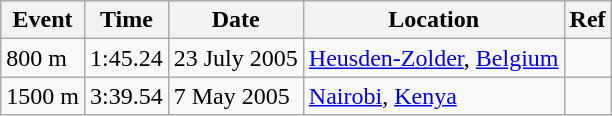<table class="wikitable">
<tr>
<th>Event</th>
<th>Time</th>
<th>Date</th>
<th>Location</th>
<th>Ref</th>
</tr>
<tr>
<td>800 m</td>
<td>1:45.24</td>
<td>23 July 2005</td>
<td><a href='#'>Heusden-Zolder</a>, <a href='#'>Belgium</a></td>
<td></td>
</tr>
<tr>
<td>1500 m</td>
<td>3:39.54</td>
<td>7 May 2005</td>
<td><a href='#'>Nairobi</a>, <a href='#'>Kenya</a></td>
<td></td>
</tr>
</table>
